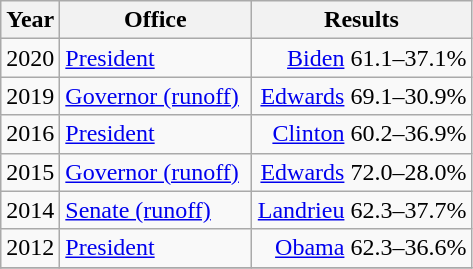<table class=wikitable>
<tr>
<th width="30">Year</th>
<th width="120">Office</th>
<th width="140">Results</th>
</tr>
<tr>
<td>2020</td>
<td><a href='#'>President</a></td>
<td align="right" ><a href='#'>Biden</a> 61.1–37.1%</td>
</tr>
<tr>
<td>2019</td>
<td><a href='#'>Governor (runoff)</a></td>
<td align="right" ><a href='#'>Edwards</a> 69.1–30.9%</td>
</tr>
<tr>
<td>2016</td>
<td><a href='#'>President</a></td>
<td align="right" ><a href='#'>Clinton</a> 60.2–36.9%</td>
</tr>
<tr>
<td>2015</td>
<td><a href='#'>Governor (runoff)</a></td>
<td align="right" ><a href='#'>Edwards</a> 72.0–28.0%</td>
</tr>
<tr>
<td>2014</td>
<td><a href='#'>Senate (runoff)</a></td>
<td align="right" ><a href='#'>Landrieu</a> 62.3–37.7%</td>
</tr>
<tr>
<td>2012</td>
<td><a href='#'>President</a></td>
<td align="right" ><a href='#'>Obama</a> 62.3–36.6%</td>
</tr>
<tr>
</tr>
</table>
